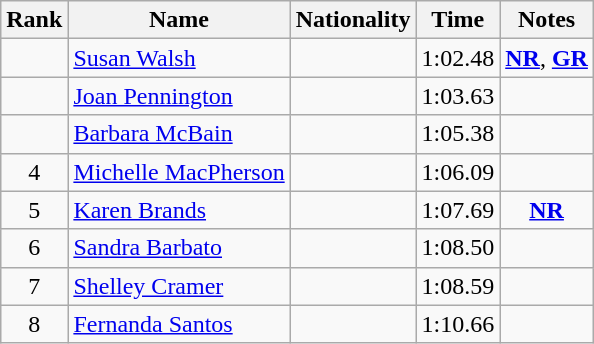<table class="wikitable sortable" style="text-align:center">
<tr>
<th>Rank</th>
<th>Name</th>
<th>Nationality</th>
<th>Time</th>
<th>Notes</th>
</tr>
<tr>
<td></td>
<td align=left><a href='#'>Susan Walsh</a></td>
<td align=left></td>
<td>1:02.48</td>
<td><strong><a href='#'>NR</a></strong>, <strong><a href='#'>GR</a></strong></td>
</tr>
<tr>
<td></td>
<td align=left><a href='#'>Joan Pennington</a></td>
<td align=left></td>
<td>1:03.63</td>
<td></td>
</tr>
<tr>
<td></td>
<td align=left><a href='#'>Barbara McBain</a></td>
<td align=left></td>
<td>1:05.38</td>
<td></td>
</tr>
<tr>
<td>4</td>
<td align=left><a href='#'>Michelle MacPherson</a></td>
<td align=left></td>
<td>1:06.09</td>
<td></td>
</tr>
<tr>
<td>5</td>
<td align=left><a href='#'>Karen Brands</a></td>
<td align=left></td>
<td>1:07.69</td>
<td><strong><a href='#'>NR</a></strong></td>
</tr>
<tr>
<td>6</td>
<td align=left><a href='#'>Sandra Barbato</a></td>
<td align=left></td>
<td>1:08.50</td>
<td></td>
</tr>
<tr>
<td>7</td>
<td align=left><a href='#'>Shelley Cramer</a></td>
<td align=left></td>
<td>1:08.59</td>
<td></td>
</tr>
<tr>
<td>8</td>
<td align=left><a href='#'>Fernanda Santos</a></td>
<td align=left></td>
<td>1:10.66</td>
<td></td>
</tr>
</table>
